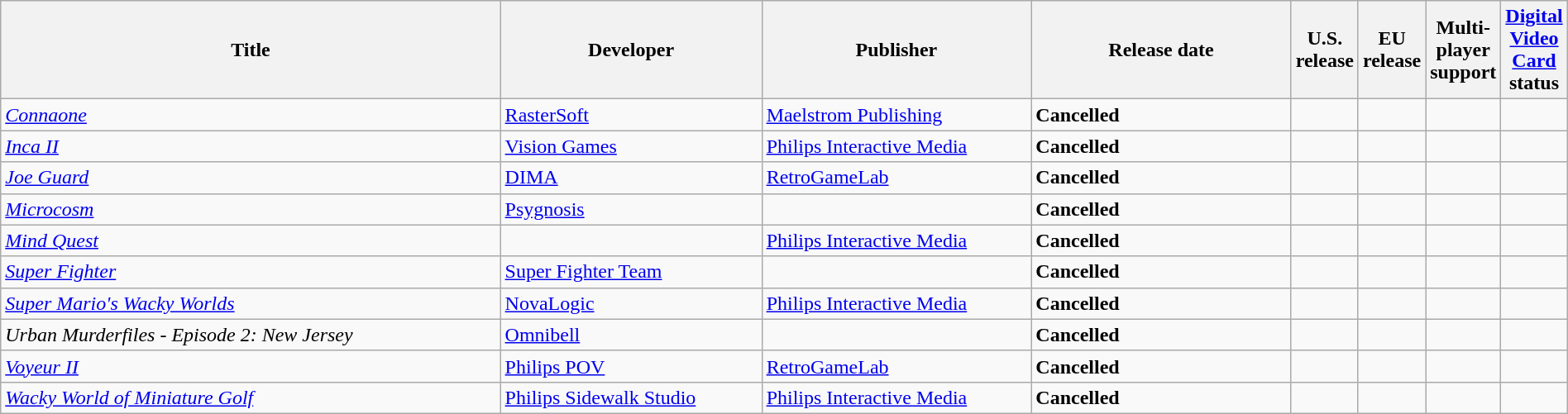<table class="wikitable sortable" style="width: 100%;" id="unreleasedlist">
<tr>
<th width=40%>Title</th>
<th width=20%>Developer</th>
<th width=20%>Publisher</th>
<th width=20%>Release date</th>
<th width=20%>U.S. release</th>
<th width=20%>EU release</th>
<th width=20%>Multi-player support</th>
<th width=20%><a href='#'>Digital Video Card</a> status</th>
</tr>
<tr |>
<td><em><a href='#'>Connaone</a></em></td>
<td><a href='#'>RasterSoft</a></td>
<td><a href='#'>Maelstrom Publishing</a></td>
<td><strong>Cancelled</strong></td>
<td></td>
<td></td>
<td></td>
<td></td>
</tr>
<tr>
<td><em><a href='#'>Inca II</a></em></td>
<td><a href='#'>Vision Games</a></td>
<td><a href='#'>Philips Interactive Media</a></td>
<td><strong>Cancelled</strong></td>
<td></td>
<td></td>
<td></td>
<td></td>
</tr>
<tr>
<td><em><a href='#'>Joe Guard</a></em></td>
<td><a href='#'>DIMA</a></td>
<td><a href='#'>RetroGameLab</a></td>
<td><strong>Cancelled</strong></td>
<td></td>
<td></td>
<td></td>
<td></td>
</tr>
<tr>
<td><em><a href='#'>Microcosm</a></em></td>
<td><a href='#'>Psygnosis</a></td>
<td></td>
<td><strong>Cancelled</strong></td>
<td></td>
<td></td>
<td></td>
<td></td>
</tr>
<tr>
<td><em><a href='#'>Mind Quest</a></em></td>
<td></td>
<td><a href='#'>Philips Interactive Media</a></td>
<td><strong>Cancelled</strong></td>
<td></td>
<td></td>
<td></td>
<td></td>
</tr>
<tr>
<td><em><a href='#'>Super Fighter</a></em></td>
<td><a href='#'>Super Fighter Team</a></td>
<td></td>
<td><strong>Cancelled</strong></td>
<td></td>
<td></td>
<td></td>
<td></td>
</tr>
<tr>
<td><em><a href='#'>Super Mario's Wacky Worlds</a></em></td>
<td><a href='#'>NovaLogic</a></td>
<td><a href='#'>Philips Interactive Media</a></td>
<td><strong>Cancelled</strong></td>
<td></td>
<td></td>
<td></td>
<td></td>
</tr>
<tr>
<td><em>Urban Murderfiles - Episode 2: New Jersey</em> </td>
<td><a href='#'>Omnibell</a></td>
<td></td>
<td><strong>Cancelled</strong></td>
<td></td>
<td></td>
<td></td>
<td></td>
</tr>
<tr>
<td><em><a href='#'>Voyeur II</a></em></td>
<td><a href='#'>Philips POV</a></td>
<td><a href='#'>RetroGameLab</a></td>
<td><strong>Cancelled</strong></td>
<td></td>
<td></td>
<td></td>
<td></td>
</tr>
<tr>
<td><em><a href='#'>Wacky World of Miniature Golf</a></em></td>
<td><a href='#'>Philips Sidewalk Studio</a></td>
<td><a href='#'>Philips Interactive Media</a></td>
<td><strong>Cancelled</strong></td>
<td></td>
<td></td>
<td></td>
<td></td>
</tr>
</table>
